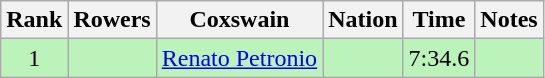<table class="wikitable sortable" style="text-align:center">
<tr>
<th>Rank</th>
<th>Rowers</th>
<th>Coxswain</th>
<th>Nation</th>
<th>Time</th>
<th>Notes</th>
</tr>
<tr bgcolor=bbf3bb>
<td>1</td>
<td align=left></td>
<td align=left><a href='#'>Renato Petronio</a></td>
<td align=left></td>
<td>7:34.6</td>
<td></td>
</tr>
</table>
